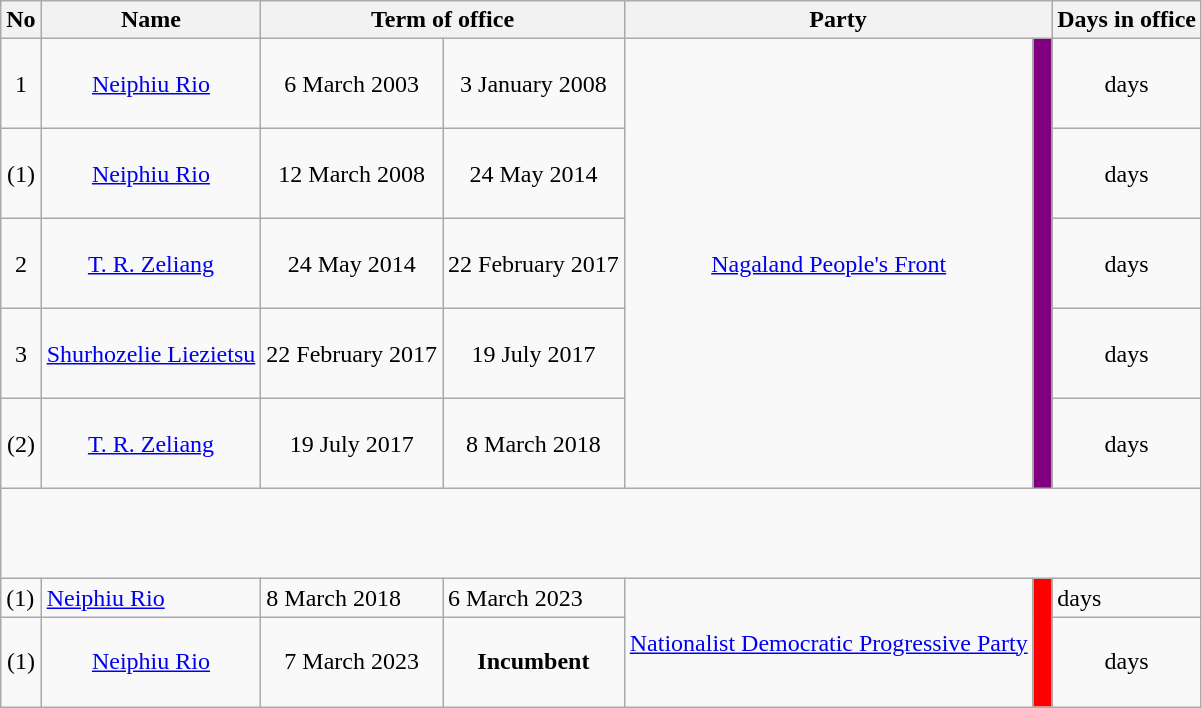<table class="wikitable">
<tr>
<th>No</th>
<th>Name</th>
<th colspan=2>Term of office</th>
<th colspan=2>Party</th>
<th>Days in office</th>
</tr>
<tr align=center style="height: 60px;">
<td>1</td>
<td><a href='#'>Neiphiu Rio</a></td>
<td>6 March 2003</td>
<td>3 January 2008</td>
<td rowspan=5><a href='#'>Nagaland People's Front</a></td>
<td rowspan=5 width="5px" style="background-color: purple"></td>
<td> days</td>
</tr>
<tr align=center style="height: 60px;">
<td>(1)</td>
<td><a href='#'>Neiphiu Rio</a></td>
<td>12 March 2008</td>
<td>24 May 2014</td>
<td> days <br></td>
</tr>
<tr align=center style="height: 60px;">
<td>2</td>
<td><a href='#'>T. R. Zeliang</a></td>
<td>24 May 2014</td>
<td>22 February 2017</td>
<td> days</td>
</tr>
<tr align=center style="height: 60px;">
<td>3</td>
<td><a href='#'>Shurhozelie Liezietsu</a></td>
<td>22 February 2017</td>
<td>19 July 2017</td>
<td> days</td>
</tr>
<tr align=center style="height: 60px;">
<td>(2)</td>
<td><a href='#'>T. R. Zeliang</a></td>
<td>19 July 2017</td>
<td>8 March 2018</td>
<td> days</td>
</tr>
<tr align=center style="height: 60px;">
</tr>
<tr>
<td>(1)</td>
<td><a href='#'>Neiphiu Rio</a></td>
<td>8 March 2018</td>
<td>6 March 2023</td>
<td rowspan=2><a href='#'>Nationalist Democratic Progressive Party</a></td>
<td rowspan=2 width="5px" style="background-color: red"></td>
<td> days</td>
</tr>
<tr align=center style="height: 60px;">
<td>(1)</td>
<td><a href='#'>Neiphiu Rio</a></td>
<td>7 March 2023</td>
<td><strong>Incumbent </strong></td>
<td> days</td>
</tr>
</table>
